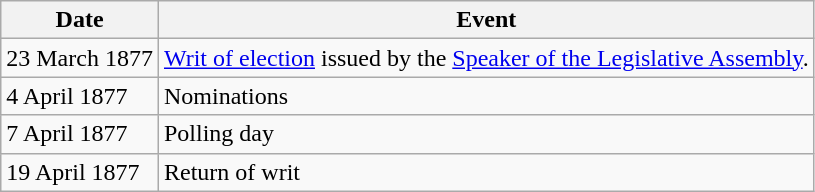<table class="wikitable">
<tr>
<th>Date</th>
<th>Event</th>
</tr>
<tr>
<td>23 March 1877</td>
<td><a href='#'>Writ of election</a> issued by the <a href='#'>Speaker of the Legislative Assembly</a>.</td>
</tr>
<tr>
<td>4 April 1877</td>
<td>Nominations</td>
</tr>
<tr>
<td>7 April 1877</td>
<td>Polling day</td>
</tr>
<tr>
<td>19 April 1877</td>
<td>Return of writ</td>
</tr>
</table>
